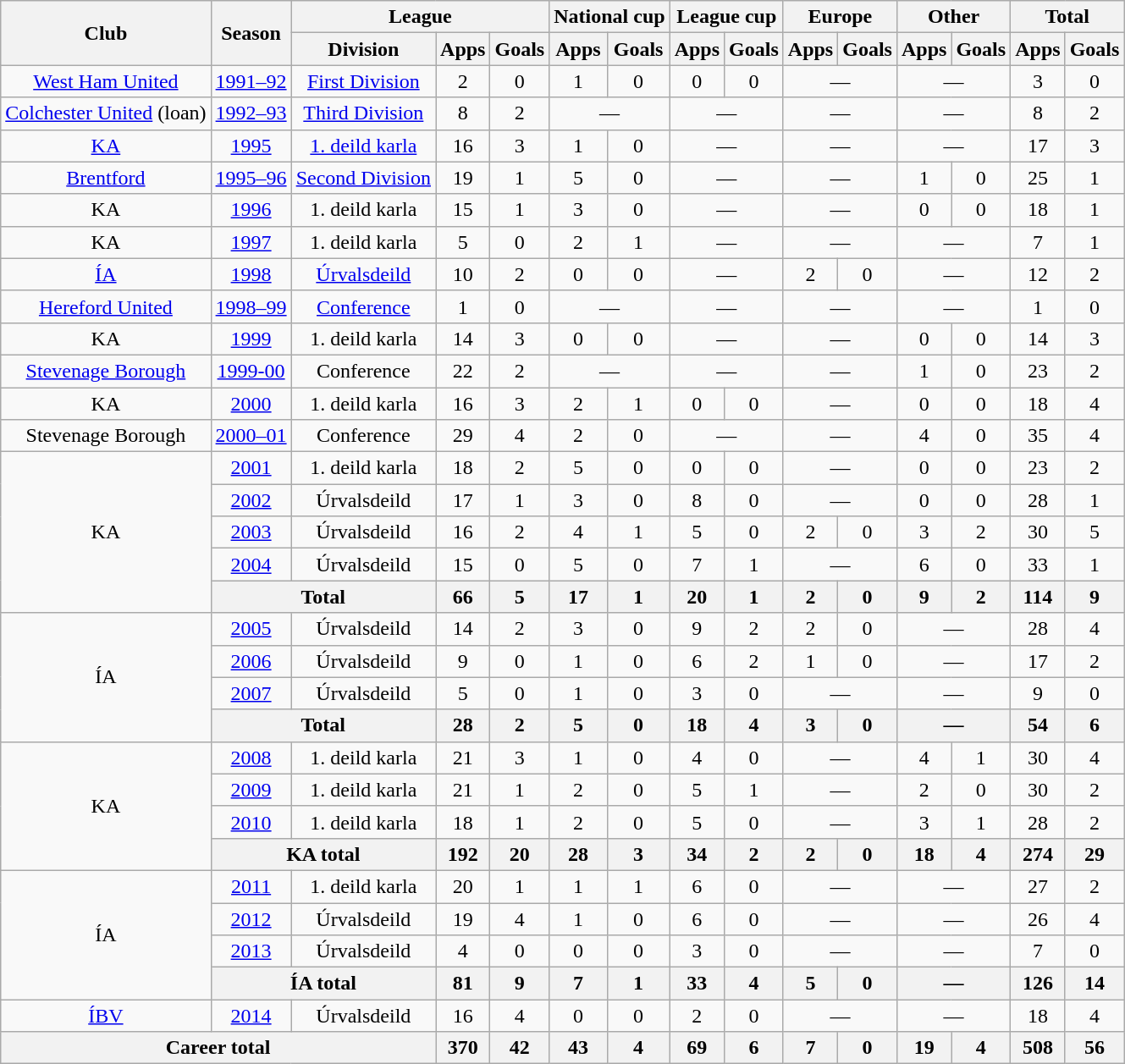<table class="wikitable" style="text-align: center;">
<tr>
<th rowspan="2">Club</th>
<th rowspan="2">Season</th>
<th colspan="3">League</th>
<th colspan="2">National cup</th>
<th colspan="2">League cup</th>
<th colspan="2">Europe</th>
<th colspan="2">Other</th>
<th colspan="2">Total</th>
</tr>
<tr>
<th>Division</th>
<th>Apps</th>
<th>Goals</th>
<th>Apps</th>
<th>Goals</th>
<th>Apps</th>
<th>Goals</th>
<th>Apps</th>
<th>Goals</th>
<th>Apps</th>
<th>Goals</th>
<th>Apps</th>
<th>Goals</th>
</tr>
<tr>
<td><a href='#'>West Ham United</a></td>
<td><a href='#'>1991–92</a></td>
<td><a href='#'>First Division</a></td>
<td>2</td>
<td>0</td>
<td>1</td>
<td>0</td>
<td>0</td>
<td>0</td>
<td colspan="2">—</td>
<td colspan="2">—</td>
<td>3</td>
<td>0</td>
</tr>
<tr>
<td><a href='#'>Colchester United</a> (loan)</td>
<td><a href='#'>1992–93</a></td>
<td><a href='#'>Third Division</a></td>
<td>8</td>
<td>2</td>
<td colspan="2">—</td>
<td colspan="2">—</td>
<td colspan="2">—</td>
<td colspan="2">—</td>
<td>8</td>
<td>2</td>
</tr>
<tr>
<td><a href='#'>KA</a></td>
<td><a href='#'>1995</a></td>
<td><a href='#'>1. deild karla</a></td>
<td>16</td>
<td>3</td>
<td>1</td>
<td>0</td>
<td colspan="2">—</td>
<td colspan="2">—</td>
<td colspan="2">—</td>
<td>17</td>
<td>3</td>
</tr>
<tr>
<td><a href='#'>Brentford</a></td>
<td><a href='#'>1995–96</a></td>
<td><a href='#'>Second Division</a></td>
<td>19</td>
<td>1</td>
<td>5</td>
<td>0</td>
<td colspan="2">—</td>
<td colspan="2">—</td>
<td>1</td>
<td>0</td>
<td>25</td>
<td>1</td>
</tr>
<tr>
<td>KA</td>
<td><a href='#'>1996</a></td>
<td>1. deild karla</td>
<td>15</td>
<td>1</td>
<td>3</td>
<td>0</td>
<td colspan="2">—</td>
<td colspan="2">—</td>
<td>0</td>
<td>0</td>
<td>18</td>
<td>1</td>
</tr>
<tr>
<td>KA</td>
<td><a href='#'>1997</a></td>
<td>1. deild karla</td>
<td>5</td>
<td>0</td>
<td>2</td>
<td>1</td>
<td colspan="2">—</td>
<td colspan="2">—</td>
<td colspan="2">—</td>
<td>7</td>
<td>1</td>
</tr>
<tr>
<td><a href='#'>ÍA</a></td>
<td><a href='#'>1998</a></td>
<td><a href='#'>Úrvalsdeild</a></td>
<td>10</td>
<td>2</td>
<td>0</td>
<td>0</td>
<td colspan="2">—</td>
<td>2</td>
<td>0</td>
<td colspan="2">—</td>
<td>12</td>
<td>2</td>
</tr>
<tr>
<td><a href='#'>Hereford United</a></td>
<td><a href='#'>1998–99</a></td>
<td><a href='#'>Conference</a></td>
<td>1</td>
<td>0</td>
<td colspan="2">—</td>
<td colspan="2">—</td>
<td colspan="2">—</td>
<td colspan="2">—</td>
<td>1</td>
<td>0</td>
</tr>
<tr>
<td>KA</td>
<td><a href='#'>1999</a></td>
<td>1. deild karla</td>
<td>14</td>
<td>3</td>
<td>0</td>
<td>0</td>
<td colspan="2">—</td>
<td colspan="2">—</td>
<td>0</td>
<td>0</td>
<td>14</td>
<td>3</td>
</tr>
<tr>
<td><a href='#'>Stevenage Borough</a></td>
<td><a href='#'>1999-00</a></td>
<td>Conference</td>
<td>22</td>
<td>2</td>
<td colspan="2">—</td>
<td colspan="2">—</td>
<td colspan="2">—</td>
<td>1</td>
<td>0</td>
<td>23</td>
<td>2</td>
</tr>
<tr>
<td>KA</td>
<td><a href='#'>2000</a></td>
<td>1. deild karla</td>
<td>16</td>
<td>3</td>
<td>2</td>
<td>1</td>
<td>0</td>
<td>0</td>
<td colspan="2">—</td>
<td>0</td>
<td>0</td>
<td>18</td>
<td>4</td>
</tr>
<tr>
<td>Stevenage Borough</td>
<td><a href='#'>2000–01</a></td>
<td>Conference</td>
<td>29</td>
<td>4</td>
<td>2</td>
<td>0</td>
<td colspan="2">—</td>
<td colspan="2">—</td>
<td>4</td>
<td>0</td>
<td>35</td>
<td>4</td>
</tr>
<tr>
<td rowspan="5">KA</td>
<td><a href='#'>2001</a></td>
<td>1. deild karla</td>
<td>18</td>
<td>2</td>
<td>5</td>
<td>0</td>
<td>0</td>
<td>0</td>
<td colspan="2">—</td>
<td>0</td>
<td>0</td>
<td>23</td>
<td>2</td>
</tr>
<tr>
<td><a href='#'>2002</a></td>
<td>Úrvalsdeild</td>
<td>17</td>
<td>1</td>
<td>3</td>
<td>0</td>
<td>8</td>
<td>0</td>
<td colspan="2">—</td>
<td>0</td>
<td>0</td>
<td>28</td>
<td>1</td>
</tr>
<tr>
<td><a href='#'>2003</a></td>
<td>Úrvalsdeild</td>
<td>16</td>
<td>2</td>
<td>4</td>
<td>1</td>
<td>5</td>
<td>0</td>
<td>2</td>
<td>0</td>
<td>3</td>
<td>2</td>
<td>30</td>
<td>5</td>
</tr>
<tr>
<td><a href='#'>2004</a></td>
<td>Úrvalsdeild</td>
<td>15</td>
<td>0</td>
<td>5</td>
<td>0</td>
<td>7</td>
<td>1</td>
<td colspan="2">—</td>
<td>6</td>
<td>0</td>
<td>33</td>
<td>1</td>
</tr>
<tr>
<th colspan="2">Total</th>
<th>66</th>
<th>5</th>
<th>17</th>
<th>1</th>
<th>20</th>
<th>1</th>
<th>2</th>
<th>0</th>
<th>9</th>
<th>2</th>
<th>114</th>
<th>9</th>
</tr>
<tr>
<td rowspan="4">ÍA</td>
<td><a href='#'>2005</a></td>
<td>Úrvalsdeild</td>
<td>14</td>
<td>2</td>
<td>3</td>
<td>0</td>
<td>9</td>
<td>2</td>
<td>2</td>
<td>0</td>
<td colspan="2">—</td>
<td>28</td>
<td>4</td>
</tr>
<tr>
<td><a href='#'>2006</a></td>
<td>Úrvalsdeild</td>
<td>9</td>
<td>0</td>
<td>1</td>
<td>0</td>
<td>6</td>
<td>2</td>
<td>1</td>
<td>0</td>
<td colspan="2">—</td>
<td>17</td>
<td>2</td>
</tr>
<tr>
<td><a href='#'>2007</a></td>
<td>Úrvalsdeild</td>
<td>5</td>
<td>0</td>
<td>1</td>
<td>0</td>
<td>3</td>
<td>0</td>
<td colspan="2">—</td>
<td colspan="2">—</td>
<td>9</td>
<td>0</td>
</tr>
<tr>
<th colspan="2">Total</th>
<th>28</th>
<th>2</th>
<th>5</th>
<th>0</th>
<th>18</th>
<th>4</th>
<th>3</th>
<th>0</th>
<th colspan="2">—</th>
<th>54</th>
<th>6</th>
</tr>
<tr>
<td rowspan="4">KA</td>
<td><a href='#'>2008</a></td>
<td>1. deild karla</td>
<td>21</td>
<td>3</td>
<td>1</td>
<td>0</td>
<td>4</td>
<td>0</td>
<td colspan="2">—</td>
<td>4</td>
<td>1</td>
<td>30</td>
<td>4</td>
</tr>
<tr>
<td><a href='#'>2009</a></td>
<td>1. deild karla</td>
<td>21</td>
<td>1</td>
<td>2</td>
<td>0</td>
<td>5</td>
<td>1</td>
<td colspan="2">—</td>
<td>2</td>
<td>0</td>
<td>30</td>
<td>2</td>
</tr>
<tr>
<td><a href='#'>2010</a></td>
<td>1. deild karla</td>
<td>18</td>
<td>1</td>
<td>2</td>
<td>0</td>
<td>5</td>
<td>0</td>
<td colspan="2">—</td>
<td>3</td>
<td>1</td>
<td>28</td>
<td>2</td>
</tr>
<tr>
<th colspan="2">KA total</th>
<th>192</th>
<th>20</th>
<th>28</th>
<th>3</th>
<th>34</th>
<th>2</th>
<th>2</th>
<th>0</th>
<th>18</th>
<th>4</th>
<th>274</th>
<th>29</th>
</tr>
<tr>
<td rowspan="4">ÍA</td>
<td><a href='#'>2011</a></td>
<td>1. deild karla</td>
<td>20</td>
<td>1</td>
<td>1</td>
<td>1</td>
<td>6</td>
<td>0</td>
<td colspan="2">—</td>
<td colspan="2">—</td>
<td>27</td>
<td>2</td>
</tr>
<tr>
<td><a href='#'>2012</a></td>
<td>Úrvalsdeild</td>
<td>19</td>
<td>4</td>
<td>1</td>
<td>0</td>
<td>6</td>
<td>0</td>
<td colspan="2">—</td>
<td colspan="2">—</td>
<td>26</td>
<td>4</td>
</tr>
<tr>
<td><a href='#'>2013</a></td>
<td>Úrvalsdeild</td>
<td>4</td>
<td>0</td>
<td>0</td>
<td>0</td>
<td>3</td>
<td>0</td>
<td colspan="2">—</td>
<td colspan="2">—</td>
<td>7</td>
<td>0</td>
</tr>
<tr>
<th colspan="2">ÍA total</th>
<th>81</th>
<th>9</th>
<th>7</th>
<th>1</th>
<th>33</th>
<th>4</th>
<th>5</th>
<th>0</th>
<th colspan="2">—</th>
<th>126</th>
<th>14</th>
</tr>
<tr>
<td><a href='#'>ÍBV</a></td>
<td><a href='#'>2014</a></td>
<td>Úrvalsdeild</td>
<td>16</td>
<td>4</td>
<td>0</td>
<td>0</td>
<td>2</td>
<td>0</td>
<td colspan="2">—</td>
<td colspan="2">—</td>
<td>18</td>
<td>4</td>
</tr>
<tr>
<th colspan="3">Career total</th>
<th>370</th>
<th>42</th>
<th>43</th>
<th>4</th>
<th>69</th>
<th>6</th>
<th>7</th>
<th>0</th>
<th>19</th>
<th>4</th>
<th>508</th>
<th>56</th>
</tr>
</table>
